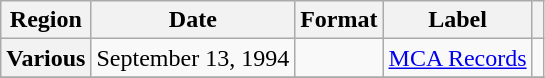<table class="wikitable plainrowheaders">
<tr>
<th scope="col">Region</th>
<th scope="col">Date</th>
<th scope="col">Format</th>
<th scope="col">Label</th>
<th scope="col"></th>
</tr>
<tr>
<th scope="row">Various</th>
<td>September 13, 1994</td>
<td></td>
<td><a href='#'>MCA Records</a></td>
<td style="text-align:center;"></td>
</tr>
<tr>
</tr>
</table>
